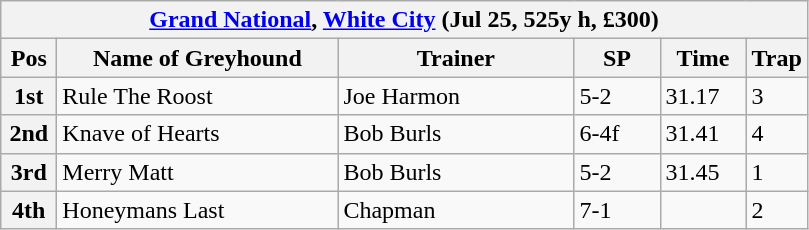<table class="wikitable">
<tr>
<th colspan="6"><a href='#'>Grand National</a>, <a href='#'>White City</a> (Jul 25, 525y h, £300)</th>
</tr>
<tr>
<th width=30>Pos</th>
<th width=180>Name of Greyhound</th>
<th width=150>Trainer</th>
<th width=50>SP</th>
<th width=50>Time</th>
<th width=30>Trap</th>
</tr>
<tr>
<th>1st</th>
<td>Rule The Roost</td>
<td>Joe Harmon</td>
<td>5-2</td>
<td>31.17</td>
<td>3</td>
</tr>
<tr>
<th>2nd</th>
<td>Knave of Hearts</td>
<td>Bob Burls</td>
<td>6-4f</td>
<td>31.41</td>
<td>4</td>
</tr>
<tr>
<th>3rd</th>
<td>Merry Matt</td>
<td>Bob Burls</td>
<td>5-2</td>
<td>31.45</td>
<td>1</td>
</tr>
<tr>
<th>4th</th>
<td>Honeymans Last</td>
<td>Chapman</td>
<td>7-1</td>
<td></td>
<td>2</td>
</tr>
</table>
